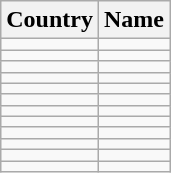<table class="wikitable sortable">
<tr>
<th>Country</th>
<th>Name</th>
</tr>
<tr>
<td></td>
<td></td>
</tr>
<tr>
<td></td>
<td></td>
</tr>
<tr>
<td></td>
<td></td>
</tr>
<tr>
<td></td>
<td></td>
</tr>
<tr>
<td></td>
<td></td>
</tr>
<tr>
<td></td>
<td></td>
</tr>
<tr>
<td></td>
<td></td>
</tr>
<tr>
<td></td>
<td></td>
</tr>
<tr>
<td></td>
<td></td>
</tr>
<tr>
<td></td>
<td></td>
</tr>
<tr>
<td></td>
<td></td>
</tr>
<tr>
<td></td>
<td></td>
</tr>
</table>
